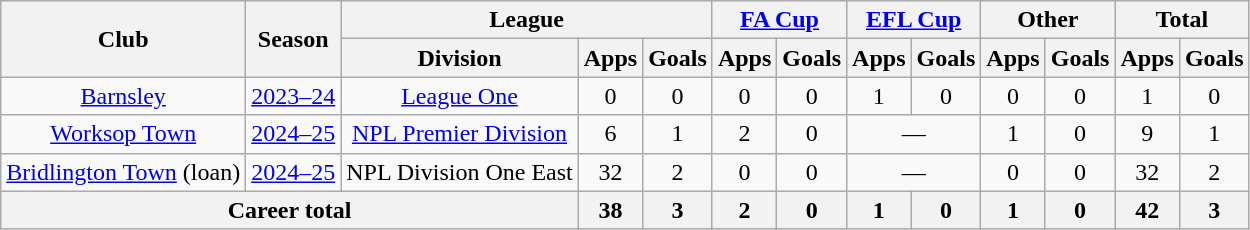<table class="wikitable" style="text-align:center;">
<tr>
<th rowspan="2">Club</th>
<th rowspan="2">Season</th>
<th colspan="3">League</th>
<th colspan="2"><a href='#'>FA Cup</a></th>
<th colspan="2"><a href='#'>EFL Cup</a></th>
<th colspan="2">Other</th>
<th colspan="2">Total</th>
</tr>
<tr>
<th>Division</th>
<th>Apps</th>
<th>Goals</th>
<th>Apps</th>
<th>Goals</th>
<th>Apps</th>
<th>Goals</th>
<th>Apps</th>
<th>Goals</th>
<th>Apps</th>
<th>Goals</th>
</tr>
<tr>
<td><a href='#'>Barnsley</a></td>
<td><a href='#'>2023–24</a></td>
<td><a href='#'>League One</a></td>
<td>0</td>
<td>0</td>
<td>0</td>
<td>0</td>
<td>1</td>
<td>0</td>
<td>0</td>
<td>0</td>
<td>1</td>
<td>0</td>
</tr>
<tr>
<td><a href='#'>Worksop Town</a></td>
<td><a href='#'>2024–25</a></td>
<td><a href='#'>NPL Premier Division</a></td>
<td>6</td>
<td>1</td>
<td>2</td>
<td>0</td>
<td colspan="2">—</td>
<td>1</td>
<td>0</td>
<td>9</td>
<td>1</td>
</tr>
<tr>
<td><a href='#'>Bridlington Town</a> (loan)</td>
<td><a href='#'>2024–25</a></td>
<td>NPL Division One East</td>
<td>32</td>
<td>2</td>
<td>0</td>
<td>0</td>
<td colspan="2">—</td>
<td>0</td>
<td>0</td>
<td>32</td>
<td>2</td>
</tr>
<tr>
<th colspan="3">Career total</th>
<th>38</th>
<th>3</th>
<th>2</th>
<th>0</th>
<th>1</th>
<th>0</th>
<th>1</th>
<th>0</th>
<th>42</th>
<th>3</th>
</tr>
</table>
